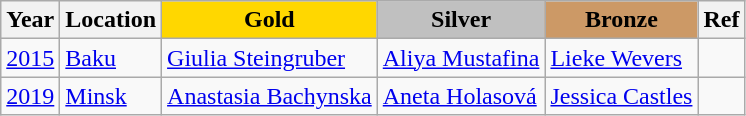<table class="wikitable">
<tr>
<th>Year</th>
<th>Location</th>
<th style="background-color:gold;">Gold</th>
<th style="background-color:silver;">Silver</th>
<th style="background-color:#cc9966;">Bronze</th>
<th>Ref</th>
</tr>
<tr>
<td><a href='#'>2015</a></td>
<td> <a href='#'>Baku</a></td>
<td> <a href='#'>Giulia Steingruber</a></td>
<td> <a href='#'>Aliya Mustafina</a></td>
<td> <a href='#'>Lieke Wevers</a></td>
<td></td>
</tr>
<tr>
<td><a href='#'>2019</a></td>
<td> <a href='#'>Minsk</a></td>
<td> <a href='#'>Anastasia Bachynska</a></td>
<td> <a href='#'>Aneta Holasová</a></td>
<td> <a href='#'>Jessica Castles</a></td>
<td></td>
</tr>
</table>
